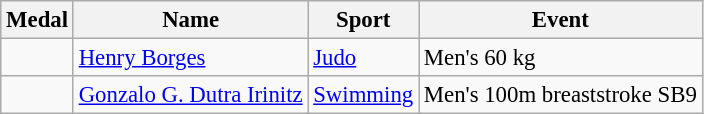<table class="wikitable sortable" style="font-size: 95%;">
<tr>
<th>Medal</th>
<th>Name</th>
<th>Sport</th>
<th>Event</th>
</tr>
<tr>
<td></td>
<td><a href='#'>Henry Borges</a></td>
<td><a href='#'>Judo</a></td>
<td>Men's 60 kg</td>
</tr>
<tr>
<td></td>
<td><a href='#'>Gonzalo G. Dutra Irinitz</a></td>
<td><a href='#'>Swimming</a></td>
<td>Men's 100m breaststroke SB9</td>
</tr>
</table>
